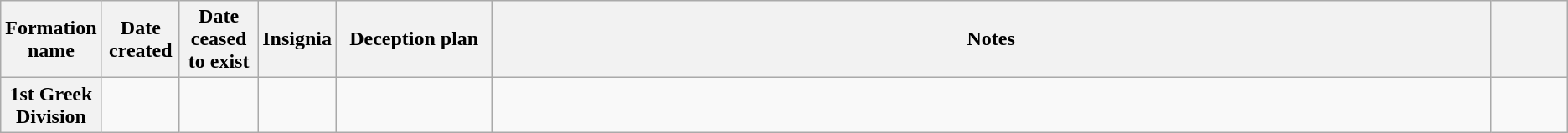<table class="wikitable sortable plainrowheaders" style="text-align: left; border-spacing: 2px; border: 1px solid darkgray;">
<tr>
<th width="5%" scope="col">Formation name</th>
<th width=5% scope="col">Date created</th>
<th width=5% scope="col">Date ceased to exist</th>
<th class=unsortable width=5% scope="col">Insignia</th>
<th class=unsortable width=10% scope="col">Deception plan</th>
<th class=unsortable width=65% scope="col">Notes</th>
<th class=unsortable width=5% scope="col"></th>
</tr>
<tr>
<th scope="row" style="text-align:center;">1st Greek Division</th>
<td align="center"></td>
<td align="center"></td>
<td align="center"></td>
<td align="center"></td>
<td align="left"></td>
<td align="center"></td>
</tr>
</table>
